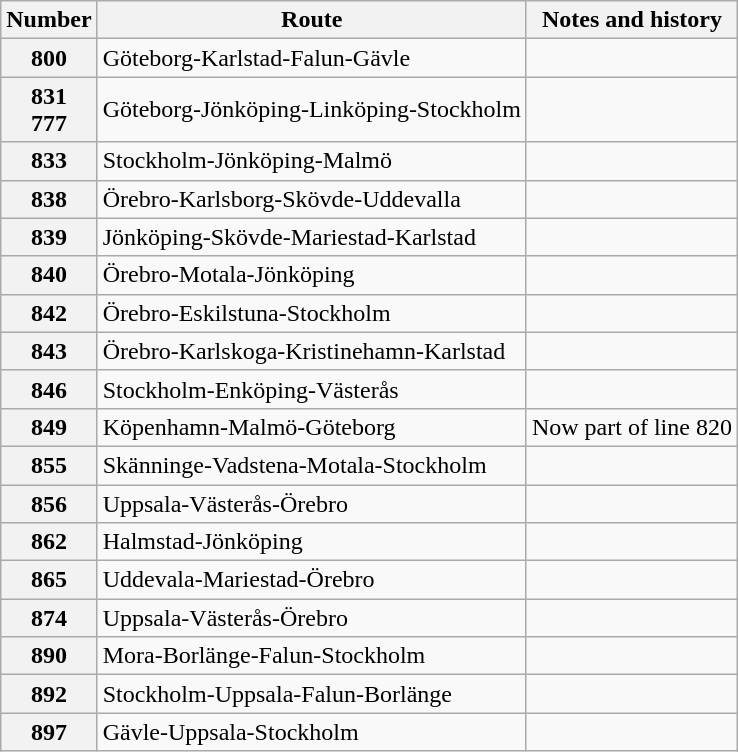<table class="wikitable">
<tr>
<th>Number</th>
<th>Route</th>
<th>Notes and history</th>
</tr>
<tr>
<th>800</th>
<td>Göteborg-Karlstad-Falun-Gävle</td>
<td></td>
</tr>
<tr>
<th>831<br>777</th>
<td>Göteborg-Jönköping-Linköping-Stockholm</td>
<td></td>
</tr>
<tr>
<th>833</th>
<td>Stockholm-Jönköping-Malmö</td>
<td></td>
</tr>
<tr>
<th>838</th>
<td>Örebro-Karlsborg-Skövde-Uddevalla</td>
<td></td>
</tr>
<tr>
<th>839</th>
<td>Jönköping-Skövde-Mariestad-Karlstad</td>
<td></td>
</tr>
<tr>
<th>840</th>
<td>Örebro-Motala-Jönköping</td>
<td></td>
</tr>
<tr>
<th>842</th>
<td>Örebro-Eskilstuna-Stockholm</td>
<td></td>
</tr>
<tr>
<th>843</th>
<td>Örebro-Karlskoga-Kristinehamn-Karlstad</td>
<td></td>
</tr>
<tr>
<th>846</th>
<td>Stockholm-Enköping-Västerås</td>
<td></td>
</tr>
<tr>
<th>849</th>
<td>Köpenhamn-Malmö-Göteborg</td>
<td>Now part of line 820</td>
</tr>
<tr>
<th>855</th>
<td>Skänninge-Vadstena-Motala-Stockholm</td>
<td></td>
</tr>
<tr>
<th>856</th>
<td>Uppsala-Västerås-Örebro</td>
<td></td>
</tr>
<tr>
<th>862</th>
<td>Halmstad-Jönköping</td>
<td></td>
</tr>
<tr>
<th>865</th>
<td>Uddevala-Mariestad-Örebro</td>
<td></td>
</tr>
<tr>
<th>874</th>
<td>Uppsala-Västerås-Örebro</td>
<td></td>
</tr>
<tr>
<th>890</th>
<td>Mora-Borlänge-Falun-Stockholm</td>
<td></td>
</tr>
<tr>
<th>892</th>
<td>Stockholm-Uppsala-Falun-Borlänge</td>
<td></td>
</tr>
<tr>
<th>897</th>
<td>Gävle-Uppsala-Stockholm</td>
<td></td>
</tr>
</table>
